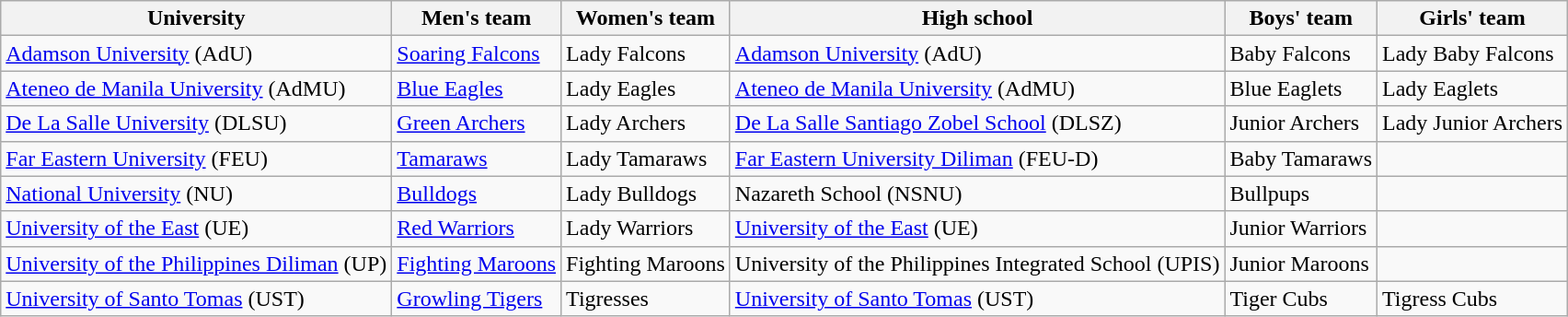<table class=wikitable>
<tr>
<th>University</th>
<th>Men's team</th>
<th>Women's team</th>
<th>High school</th>
<th>Boys' team</th>
<th>Girls' team</th>
</tr>
<tr>
<td><a href='#'>Adamson University</a> (AdU)</td>
<td><a href='#'>Soaring Falcons</a></td>
<td>Lady Falcons</td>
<td><a href='#'>Adamson University</a> (AdU)</td>
<td>Baby Falcons</td>
<td>Lady Baby Falcons</td>
</tr>
<tr>
<td><a href='#'>Ateneo de Manila University</a> (AdMU)</td>
<td><a href='#'>Blue Eagles</a></td>
<td>Lady Eagles</td>
<td><a href='#'>Ateneo de Manila University</a> (AdMU)</td>
<td>Blue Eaglets</td>
<td>Lady Eaglets</td>
</tr>
<tr>
<td><a href='#'>De La Salle University</a> (DLSU)</td>
<td><a href='#'>Green Archers</a></td>
<td>Lady Archers</td>
<td><a href='#'>De La Salle Santiago Zobel School</a> (DLSZ)</td>
<td>Junior Archers</td>
<td>Lady Junior Archers</td>
</tr>
<tr>
<td><a href='#'>Far Eastern University</a> (FEU)</td>
<td><a href='#'>Tamaraws</a></td>
<td>Lady Tamaraws</td>
<td><a href='#'>Far Eastern University Diliman</a> (FEU-D)</td>
<td>Baby Tamaraws</td>
<td></td>
</tr>
<tr>
<td><a href='#'>National University</a> (NU)</td>
<td><a href='#'>Bulldogs</a></td>
<td>Lady Bulldogs</td>
<td>Nazareth School (NSNU)</td>
<td>Bullpups</td>
<td></td>
</tr>
<tr>
<td><a href='#'>University of the East</a> (UE)</td>
<td><a href='#'>Red Warriors</a></td>
<td>Lady Warriors</td>
<td><a href='#'>University of the East</a> (UE)</td>
<td>Junior Warriors</td>
<td></td>
</tr>
<tr>
<td><a href='#'>University of the Philippines Diliman</a> (UP)</td>
<td><a href='#'>Fighting Maroons</a></td>
<td>Fighting Maroons</td>
<td>University of the Philippines Integrated School (UPIS)</td>
<td>Junior Maroons</td>
<td></td>
</tr>
<tr>
<td><a href='#'>University of Santo Tomas</a> (UST)</td>
<td><a href='#'>Growling Tigers</a></td>
<td>Tigresses</td>
<td><a href='#'>University of Santo Tomas</a> (UST)</td>
<td>Tiger Cubs</td>
<td>Tigress Cubs</td>
</tr>
</table>
